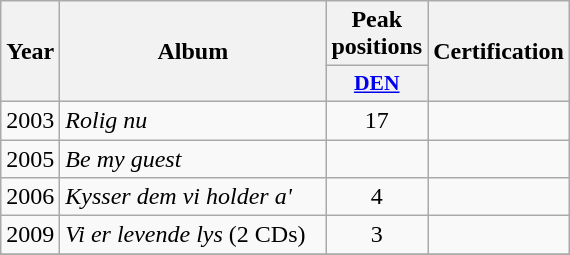<table class="wikitable">
<tr>
<th align="center" rowspan="2" width="10">Year</th>
<th align="center" rowspan="2" width="170">Album</th>
<th align="center" colspan="1" width="20">Peak positions</th>
<th align="center" rowspan="2" width="70">Certification</th>
</tr>
<tr>
<th scope="col" style="width:3em;font-size:90%;"><a href='#'>DEN</a><br></th>
</tr>
<tr>
<td style="text-align:center;" rowspan=1>2003</td>
<td><em>Rolig nu</em></td>
<td style="text-align:center;">17</td>
<td style="text-align:center;"></td>
</tr>
<tr>
<td style="text-align:center;" rowspan=1>2005</td>
<td><em>Be my guest</em></td>
<td style="text-align:center;"></td>
<td style="text-align:center;"></td>
</tr>
<tr>
<td style="text-align:center;">2006</td>
<td><em>Kysser dem vi holder a' </em></td>
<td style="text-align:center;">4</td>
<td style="text-align:center;"></td>
</tr>
<tr>
<td style="text-align:center;">2009</td>
<td><em>Vi er levende lys</em> (2 CDs)</td>
<td style="text-align:center;">3</td>
<td style="text-align:center;"></td>
</tr>
<tr>
</tr>
</table>
